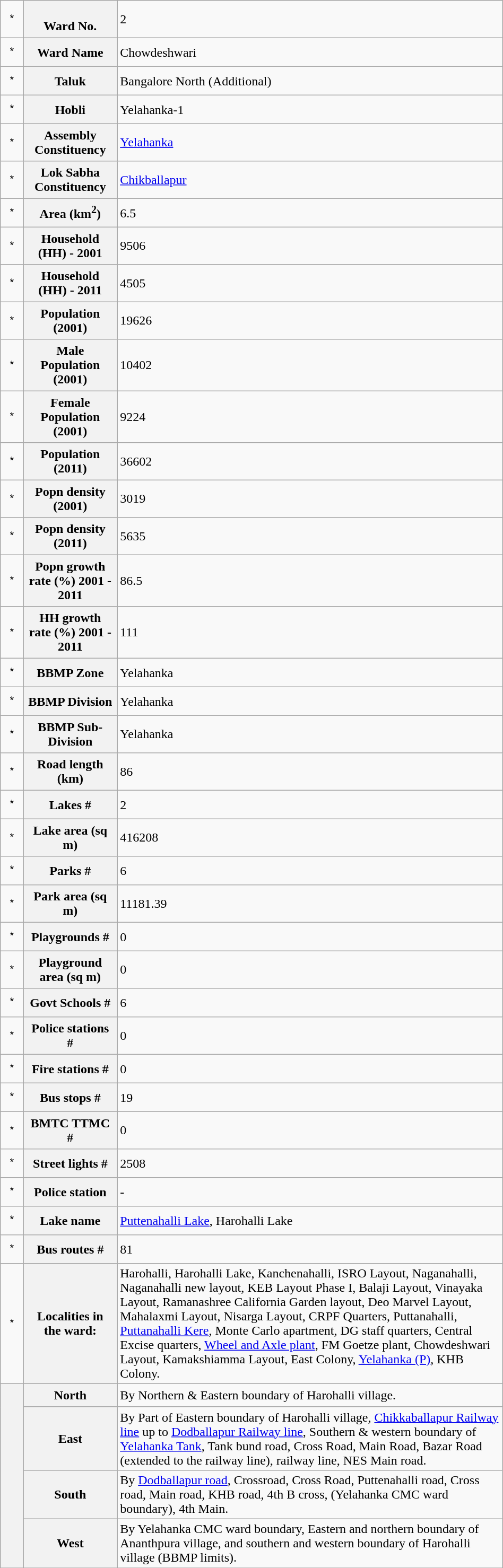<table class="wikitable" style="width:50%">
<tr>
<td style="padding: 10px; font-family: monospace; font-size: 100%;">*</td>
<th style="padding: 5px;"><br>Ward No.</th>
<td>2</td>
</tr>
<tr>
<td style="padding: 10px; font-family: monospace; font-size: 100%;">*</td>
<th style="padding: 5px;">Ward Name</th>
<td>Chowdeshwari</td>
</tr>
<tr>
<td style="padding: 10px; font-family: monospace; font-size: 100%;">*</td>
<th style="padding: 5px;">Taluk</th>
<td>Bangalore North (Additional)</td>
</tr>
<tr>
<td style="padding: 10px; font-family: monospace; font-size: 100%;">*</td>
<th style="padding: 5px;">Hobli</th>
<td>Yelahanka-1</td>
</tr>
<tr>
<td style="padding: 10px; font-family: monospace; font-size: 100%;">*</td>
<th style="padding: 5px;">Assembly Constituency</th>
<td><a href='#'>Yelahanka</a></td>
</tr>
<tr>
<td style="padding: 10px; font-family: monospace; font-size: 100%;">*</td>
<th style="padding: 5px;">Lok Sabha Constituency</th>
<td><a href='#'>Chikballapur</a></td>
</tr>
<tr>
<td style="padding: 10px; font-family: monospace; font-size: 100%;">*</td>
<th style="padding: 5px;">Area (km<sup>2</sup>)</th>
<td>6.5</td>
</tr>
<tr>
<td style="padding: 10px; font-family: monospace; font-size: 100%;">*</td>
<th style="padding: 5px;">Household (HH) - 2001</th>
<td>9506</td>
</tr>
<tr>
<td style="padding: 10px; font-family: monospace; font-size: 100%;">*</td>
<th style="padding: 5px;">Household (HH) - 2011</th>
<td>4505</td>
</tr>
<tr>
<td style="padding: 10px; font-family: monospace; font-size: 100%;">*</td>
<th style="padding: 5px;">Population (2001)</th>
<td>19626</td>
</tr>
<tr>
<td style="padding: 10px; font-family: monospace; font-size: 100%;">*</td>
<th style="padding: 5px;">Male Population (2001)</th>
<td>10402</td>
</tr>
<tr>
<td style="padding: 10px; font-family: monospace; font-size: 100%;">*</td>
<th style="padding: 5px;">Female Population (2001)</th>
<td>9224</td>
</tr>
<tr>
<td style="padding: 10px; font-family: monospace; font-size: 100%;">*</td>
<th style="padding: 5px;">Population (2011)</th>
<td>36602</td>
</tr>
<tr>
<td style="padding: 10px; font-family: monospace; font-size: 100%;">*</td>
<th style="padding: 5px;">Popn density (2001)</th>
<td>3019</td>
</tr>
<tr>
<td style="padding: 10px; font-family: monospace; font-size: 100%;">*</td>
<th style="padding: 5px;">Popn density (2011)</th>
<td>5635</td>
</tr>
<tr>
<td style="padding: 10px; font-family: monospace; font-size: 100%;">*</td>
<th style="padding: 5px;">Popn growth rate (%) 2001 - 2011</th>
<td>86.5</td>
</tr>
<tr>
<td style="padding: 10px; font-family: monospace; font-size: 100%;">*</td>
<th style="padding: 5px;">HH growth rate (%) 2001 - 2011</th>
<td>111</td>
</tr>
<tr>
<td style="padding: 10px; font-family: monospace; font-size: 100%;">*</td>
<th style="padding: 5px;">BBMP Zone</th>
<td>Yelahanka</td>
</tr>
<tr>
<td style="padding: 10px; font-family: monospace; font-size: 100%;">*</td>
<th style="padding: 5px;">BBMP Division</th>
<td>Yelahanka</td>
</tr>
<tr>
<td style="padding: 10px; font-family: monospace; font-size: 100%;">*</td>
<th style="padding: 5px;">BBMP Sub-Division</th>
<td>Yelahanka</td>
</tr>
<tr>
<td style="padding: 10px; font-family: monospace; font-size: 100%;">*</td>
<th style="padding: 5px;">Road length (km)</th>
<td>86</td>
</tr>
<tr>
<td style="padding: 10px; font-family: monospace; font-size: 100%;">*</td>
<th style="padding: 5px;">Lakes #</th>
<td>2</td>
</tr>
<tr>
<td style="padding: 10px; font-family: monospace; font-size: 100%;">*</td>
<th style="padding: 5px;">Lake area (sq m)</th>
<td>416208</td>
</tr>
<tr>
<td style="padding: 10px; font-family: monospace; font-size: 100%;">*</td>
<th style="padding: 5px;">Parks #</th>
<td>6</td>
</tr>
<tr>
<td style="padding: 10px; font-family: monospace; font-size: 100%;">*</td>
<th style="padding: 5px;">Park area (sq m)</th>
<td>11181.39</td>
</tr>
<tr>
<td style="padding: 10px; font-family: monospace; font-size: 100%;">*</td>
<th style="padding: 5px;">Playgrounds #</th>
<td>0</td>
</tr>
<tr>
<td style="padding: 10px; font-family: monospace; font-size: 100%;">*</td>
<th style="padding: 5px;">Playground area (sq m)</th>
<td>0</td>
</tr>
<tr>
<td style="padding: 10px; font-family: monospace; font-size: 100%;">*</td>
<th style="padding: 5px;">Govt Schools #</th>
<td>6</td>
</tr>
<tr>
<td style="padding: 10px; font-family: monospace; font-size: 100%;">*</td>
<th style="padding: 5px;">Police stations #</th>
<td>0</td>
</tr>
<tr>
<td style="padding: 10px; font-family: monospace; font-size: 100%;">*</td>
<th style="padding: 5px;">Fire stations #</th>
<td>0</td>
</tr>
<tr>
<td style="padding: 10px; font-family: monospace; font-size: 100%;">*</td>
<th style="padding: 5px;">Bus stops #</th>
<td>19</td>
</tr>
<tr>
<td style="padding: 10px; font-family: monospace; font-size: 100%;">*</td>
<th style="padding: 5px;">BMTC TTMC #</th>
<td>0</td>
</tr>
<tr>
<td style="padding: 10px; font-family: monospace; font-size: 100%;">*</td>
<th style="padding: 5px;">Street lights #</th>
<td>2508</td>
</tr>
<tr>
<td style="padding: 10px; font-family: monospace; font-size: 100%;">*</td>
<th style="padding: 5px;">Police station</th>
<td>-</td>
</tr>
<tr>
<td style="padding: 10px; font-family: monospace; font-size: 100%;">*</td>
<th style="padding: 5px;">Lake name</th>
<td><a href='#'>Puttenahalli Lake</a>, Harohalli Lake</td>
</tr>
<tr>
<td style="padding: 10px; font-family: monospace; font-size: 100%;">*</td>
<th style="padding: 5px;">Bus routes #</th>
<td>81</td>
</tr>
<tr>
<td style="padding: 10px; font-family: monospace; font-size: 100%;">*</td>
<th style="padding: 5px;">Localities in the ward:</th>
<td>Harohalli, Harohalli Lake, Kanchenahalli, ISRO Layout, Naganahalli, Naganahalli new layout, KEB Layout Phase I, Balaji Layout, Vinayaka Layout, Ramanashree California Garden layout, Deo Marvel Layout, Mahalaxmi Layout, Nisarga Layout, CRPF Quarters, Puttanahalli, <a href='#'>Puttanahalli Kere</a>, Monte Carlo apartment, DG staff quarters, Central Excise quarters, <a href='#'>Wheel and Axle plant</a>, FM Goetze plant, Chowdeshwari Layout, Kamakshiamma Layout, East Colony, <a href='#'>Yelahanka (P)</a>, KHB Colony.</td>
</tr>
<tr>
<th style="padding: 2px; font-family: monospace; font-size: 120%;" rowspan="4"></th>
<th style="padding: 5px;">North</th>
<td>By Northern & Eastern boundary of Harohalli village.</td>
</tr>
<tr>
<th style="padding: 5px;">East</th>
<td>By Part of Eastern boundary of Harohalli village, <a href='#'>Chikkaballapur Railway line</a> up to <a href='#'>Dodballapur Railway line</a>, Southern & western boundary of <a href='#'>Yelahanka Tank</a>, Tank bund road, Cross Road, Main Road, Bazar Road (extended to the railway line), railway line, NES Main road.</td>
</tr>
<tr>
<th style="padding: 5px;">South</th>
<td>By <a href='#'>Dodballapur road</a>, Crossroad, Cross Road, Puttenahalli road, Cross road, Main road, KHB road, 4th B cross, (Yelahanka CMC ward boundary), 4th Main.</td>
</tr>
<tr>
<th style="padding: 5px;">West</th>
<td>By Yelahanka CMC ward boundary, Eastern and northern boundary of Ananthpura village, and southern and western boundary of Harohalli village (BBMP limits).</td>
</tr>
<tr>
</tr>
</table>
